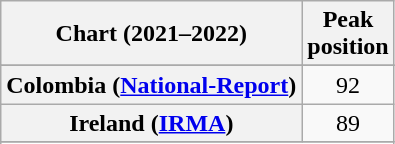<table class="wikitable sortable plainrowheaders" style="text-align:center">
<tr>
<th scope="col">Chart (2021–2022)</th>
<th scope="col">Peak<br>position</th>
</tr>
<tr>
</tr>
<tr>
<th scope="row">Colombia (<a href='#'>National-Report</a>)</th>
<td>92</td>
</tr>
<tr>
<th scope="row">Ireland (<a href='#'>IRMA</a>)</th>
<td>89</td>
</tr>
<tr>
</tr>
<tr>
</tr>
<tr>
</tr>
</table>
